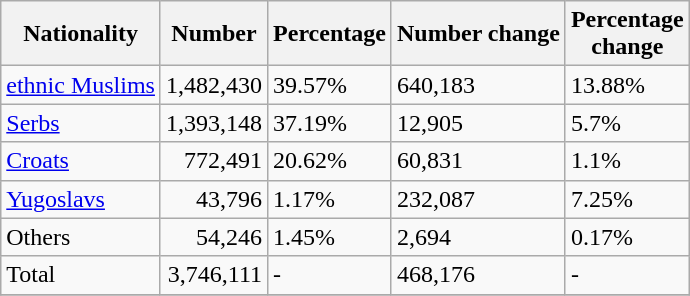<table class="wikitable">
<tr>
<th>Nationality</th>
<th>Number</th>
<th>Percentage</th>
<th>Number change</th>
<th>Percentage <br>change</th>
</tr>
<tr>
<td align=left><a href='#'>ethnic Muslims</a></td>
<td align=right>1,482,430</td>
<td>39.57%</td>
<td>640,183</td>
<td>13.88%</td>
</tr>
<tr>
<td align=left><a href='#'>Serbs</a></td>
<td align=right>1,393,148</td>
<td>37.19%</td>
<td>12,905</td>
<td>5.7%</td>
</tr>
<tr>
<td align=left><a href='#'>Croats</a></td>
<td align=right>772,491</td>
<td>20.62%</td>
<td>60,831</td>
<td>1.1%</td>
</tr>
<tr>
<td align=left><a href='#'>Yugoslavs</a></td>
<td align=right>43,796</td>
<td>1.17%</td>
<td>232,087</td>
<td>7.25%</td>
</tr>
<tr>
<td align=left>Others</td>
<td align=right>54,246</td>
<td>1.45%</td>
<td>2,694</td>
<td>0.17%</td>
</tr>
<tr>
<td align=left>Total</td>
<td align=right>3,746,111</td>
<td>-</td>
<td>468,176</td>
<td>-</td>
</tr>
<tr>
</tr>
</table>
